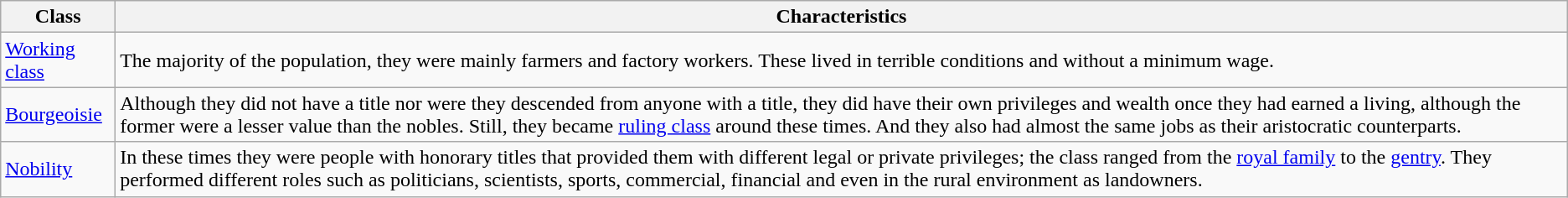<table class="wikitable">
<tr>
<th>Class</th>
<th>Characteristics</th>
</tr>
<tr>
<td><a href='#'>Working class</a></td>
<td>The majority of the population, they were mainly farmers and factory workers. These lived in terrible conditions and without a minimum wage.</td>
</tr>
<tr>
<td><a href='#'>Bourgeoisie</a></td>
<td>Although they did not have a title nor were they descended from anyone with a title, they did have their own privileges and wealth once they had earned a living, although the former were a lesser value than the nobles. Still, they became <a href='#'>ruling class</a> around these times. And they also had almost the same jobs as their aristocratic counterparts.</td>
</tr>
<tr>
<td><a href='#'>Nobility</a></td>
<td>In these times they were people with honorary titles that provided them with different legal or private privileges; the class ranged from the <a href='#'>royal family</a> to the <a href='#'>gentry</a>. They performed different roles such as politicians, scientists, sports, commercial, financial and even in the rural environment as landowners.</td>
</tr>
</table>
